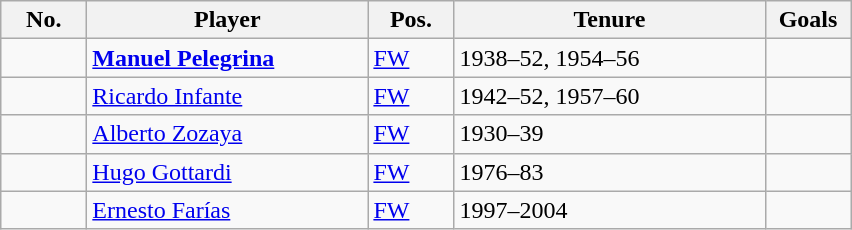<table class="wikitable sortable" style="text-align:">
<tr>
<th width=50px>No.</th>
<th width=180px>Player</th>
<th width=50px>Pos.</th>
<th width=200px>Tenure</th>
<th width=50px>Goals</th>
</tr>
<tr>
<td></td>
<td> <strong><a href='#'>Manuel Pelegrina</a></strong> </td>
<td><a href='#'>FW</a></td>
<td>1938–52, 1954–56</td>
<td></td>
</tr>
<tr>
<td></td>
<td> <a href='#'>Ricardo Infante</a></td>
<td><a href='#'>FW</a></td>
<td>1942–52, 1957–60</td>
<td></td>
</tr>
<tr>
<td></td>
<td> <a href='#'>Alberto Zozaya</a></td>
<td><a href='#'>FW</a></td>
<td>1930–39</td>
<td></td>
</tr>
<tr>
<td></td>
<td> <a href='#'>Hugo Gottardi</a></td>
<td><a href='#'>FW</a></td>
<td>1976–83</td>
<td></td>
</tr>
<tr>
<td></td>
<td> <a href='#'>Ernesto Farías</a></td>
<td><a href='#'>FW</a></td>
<td>1997–2004</td>
<td></td>
</tr>
</table>
